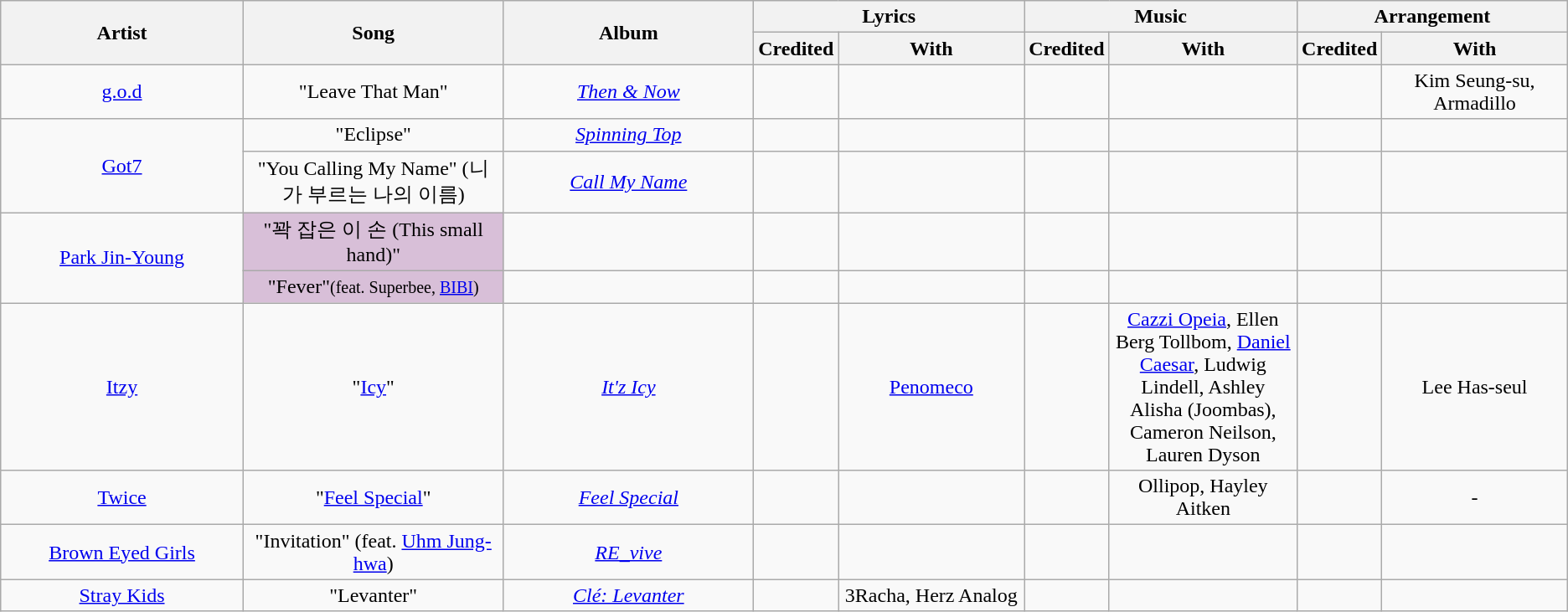<table class="wikitable plainrowheaders" style="text-align:center;">
<tr>
<th rowspan=2 width=300px>Artist</th>
<th rowspan=2 width=300px>Song</th>
<th rowspan=2 width=300px>Album</th>
<th colspan="2">Lyrics</th>
<th colspan="2">Music</th>
<th colspan="2">Arrangement</th>
</tr>
<tr>
<th width=50px>Credited</th>
<th width=200px>With</th>
<th width=50px>Credited</th>
<th width=200px>With</th>
<th width=50px>Credited</th>
<th width=200px>With</th>
</tr>
<tr>
<td><a href='#'>g.o.d</a></td>
<td>"Leave That Man"</td>
<td><em><a href='#'>Then & Now</a></em></td>
<td></td>
<td></td>
<td></td>
<td></td>
<td></td>
<td>Kim Seung-su, Armadillo</td>
</tr>
<tr>
<td rowspan="2"><a href='#'>Got7</a></td>
<td>"Eclipse"</td>
<td><em><a href='#'>Spinning Top</a></em></td>
<td></td>
<td></td>
<td></td>
<td></td>
<td></td>
<td></td>
</tr>
<tr>
<td>"You Calling My Name" (니가 부르는 나의 이름)</td>
<td><em><a href='#'>Call My Name</a> </em></td>
<td></td>
<td></td>
<td></td>
<td></td>
<td></td>
<td></td>
</tr>
<tr>
<td rowspan="2"><a href='#'>Park Jin-Young</a></td>
<td style="background-color:#D8BFD8">"꽉 잡은 이 손 (This small hand)"</td>
<td></td>
<td></td>
<td></td>
<td></td>
<td></td>
<td></td>
<td></td>
</tr>
<tr>
<td style="background-color:#D8BFD8">"Fever"<small>(feat. Superbee, <a href='#'>BIBI</a>)</small></td>
<td></td>
<td></td>
<td></td>
<td></td>
<td></td>
<td></td>
<td></td>
</tr>
<tr>
<td><a href='#'>Itzy</a></td>
<td>"<a href='#'>Icy</a>"</td>
<td><em><a href='#'>It'z Icy</a></em></td>
<td></td>
<td><a href='#'>Penomeco</a></td>
<td></td>
<td><a href='#'>Cazzi Opeia</a>, Ellen Berg Tollbom, <a href='#'>Daniel Caesar</a>, Ludwig Lindell, Ashley Alisha (Joombas), Cameron Neilson, Lauren Dyson</td>
<td></td>
<td>Lee Has-seul</td>
</tr>
<tr>
<td><a href='#'>Twice</a></td>
<td>"<a href='#'>Feel Special</a>"</td>
<td><em><a href='#'>Feel Special</a></em></td>
<td></td>
<td></td>
<td></td>
<td>Ollipop, Hayley Aitken</td>
<td></td>
<td>-</td>
</tr>
<tr>
<td><a href='#'>Brown Eyed Girls</a></td>
<td>"Invitation" (feat. <a href='#'>Uhm Jung-hwa</a>)</td>
<td><em><a href='#'>RE_vive</a></em></td>
<td></td>
<td></td>
<td></td>
<td></td>
<td></td>
<td></td>
</tr>
<tr>
<td><a href='#'>Stray Kids</a></td>
<td>"Levanter"</td>
<td><em><a href='#'>Clé: Levanter</a></em></td>
<td></td>
<td>3Racha, Herz Analog</td>
<td></td>
<td></td>
<td></td>
<td></td>
</tr>
</table>
